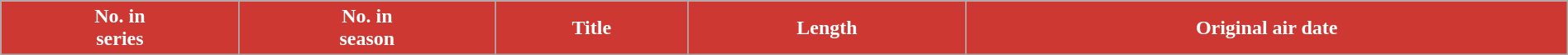<table class="wikitable plainrowheaders" style="width:100%; margin:auto; background:#FFFFFF;">
<tr>
<th scope="col" style="background-color: #CD3832; color:#fff; text-align: center;">No. in<br>series</th>
<th scope="col" style="background-color: #CD3832; color:#fff; text-align: center;">No. in<br>season</th>
<th scope="col" style="background-color: #CD3832; color:#fff; text-align: center;">Title</th>
<th scope="col" style="background-color: #CD3832; color:#fff; text-align: center;">Length</th>
<th scope="col" style="background-color: #CD3832; color:#fff; text-align: center;">Original air date<br>







































































</th>
</tr>
</table>
